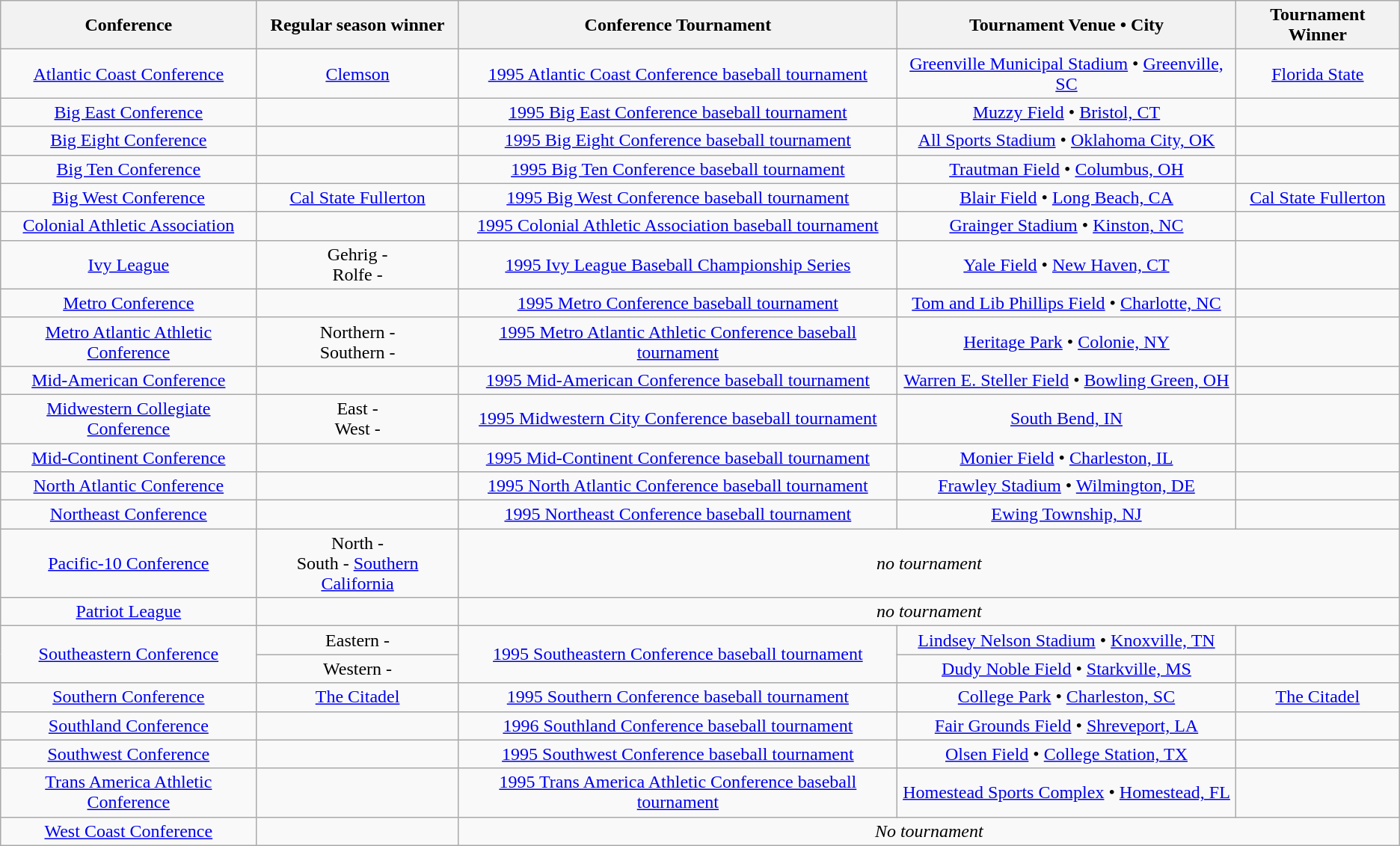<table class="wikitable" style="text-align:center;">
<tr>
<th>Conference</th>
<th>Regular season winner</th>
<th>Conference Tournament</th>
<th>Tournament Venue • City</th>
<th>Tournament Winner</th>
</tr>
<tr>
<td><a href='#'>Atlantic Coast Conference</a></td>
<td><a href='#'>Clemson</a></td>
<td><a href='#'>1995 Atlantic Coast Conference baseball tournament</a></td>
<td><a href='#'>Greenville Municipal Stadium</a> • <a href='#'>Greenville, SC</a></td>
<td><a href='#'>Florida State</a></td>
</tr>
<tr>
<td><a href='#'>Big East Conference</a></td>
<td></td>
<td><a href='#'>1995 Big East Conference baseball tournament</a></td>
<td><a href='#'>Muzzy Field</a> • <a href='#'>Bristol, CT</a></td>
<td></td>
</tr>
<tr>
<td><a href='#'>Big Eight Conference</a></td>
<td></td>
<td><a href='#'>1995 Big Eight Conference baseball tournament</a></td>
<td><a href='#'>All Sports Stadium</a> • <a href='#'>Oklahoma City, OK</a></td>
<td></td>
</tr>
<tr>
<td><a href='#'>Big Ten Conference</a></td>
<td></td>
<td><a href='#'>1995 Big Ten Conference baseball tournament</a></td>
<td><a href='#'>Trautman Field</a> • <a href='#'>Columbus, OH</a></td>
<td></td>
</tr>
<tr>
<td><a href='#'>Big West Conference</a></td>
<td><a href='#'>Cal State Fullerton</a></td>
<td><a href='#'>1995 Big West Conference baseball tournament</a></td>
<td><a href='#'>Blair Field</a> • <a href='#'>Long Beach, CA</a></td>
<td><a href='#'>Cal State Fullerton</a></td>
</tr>
<tr>
<td><a href='#'>Colonial Athletic Association</a></td>
<td></td>
<td><a href='#'>1995 Colonial Athletic Association baseball tournament</a></td>
<td><a href='#'>Grainger Stadium</a> • <a href='#'>Kinston, NC</a></td>
<td></td>
</tr>
<tr>
<td><a href='#'>Ivy League</a></td>
<td>Gehrig - <br>Rolfe - </td>
<td><a href='#'>1995 Ivy League Baseball Championship Series</a></td>
<td><a href='#'>Yale Field</a> • <a href='#'>New Haven, CT</a></td>
<td></td>
</tr>
<tr>
<td><a href='#'>Metro Conference</a></td>
<td></td>
<td><a href='#'>1995 Metro Conference baseball tournament</a></td>
<td><a href='#'>Tom and Lib Phillips Field</a> • <a href='#'>Charlotte, NC</a></td>
<td></td>
</tr>
<tr>
<td><a href='#'>Metro Atlantic Athletic Conference</a></td>
<td>Northern - <br>Southern - </td>
<td><a href='#'>1995 Metro Atlantic Athletic Conference baseball tournament</a></td>
<td><a href='#'>Heritage Park</a> • <a href='#'>Colonie, NY</a></td>
<td></td>
</tr>
<tr>
<td><a href='#'>Mid-American Conference</a></td>
<td></td>
<td><a href='#'>1995 Mid-American Conference baseball tournament</a></td>
<td><a href='#'>Warren E. Steller Field</a> • <a href='#'>Bowling Green, OH</a></td>
<td></td>
</tr>
<tr>
<td><a href='#'>Midwestern Collegiate Conference</a></td>
<td>East - <br>West - </td>
<td><a href='#'>1995 Midwestern City Conference baseball tournament</a></td>
<td><a href='#'>South Bend, IN</a></td>
<td></td>
</tr>
<tr>
<td><a href='#'>Mid-Continent Conference</a></td>
<td></td>
<td><a href='#'>1995 Mid-Continent Conference baseball tournament</a></td>
<td><a href='#'>Monier Field</a> • <a href='#'>Charleston, IL</a></td>
<td></td>
</tr>
<tr>
<td><a href='#'>North Atlantic Conference</a></td>
<td></td>
<td><a href='#'>1995 North Atlantic Conference baseball tournament</a></td>
<td><a href='#'>Frawley Stadium</a> • <a href='#'>Wilmington, DE</a></td>
<td></td>
</tr>
<tr>
<td><a href='#'>Northeast Conference</a></td>
<td></td>
<td><a href='#'>1995 Northeast Conference baseball tournament</a></td>
<td><a href='#'>Ewing Township, NJ</a></td>
<td></td>
</tr>
<tr>
<td><a href='#'>Pacific-10 Conference</a></td>
<td>North - <br>South - <a href='#'>Southern California</a></td>
<td colspan=3><em>no tournament</em></td>
</tr>
<tr>
<td><a href='#'>Patriot League</a></td>
<td></td>
<td colspan=3><em>no tournament</em></td>
</tr>
<tr>
<td rowspan=2><a href='#'>Southeastern Conference</a></td>
<td>Eastern - </td>
<td rowspan=2><a href='#'>1995 Southeastern Conference baseball tournament</a></td>
<td><a href='#'>Lindsey Nelson Stadium</a> • <a href='#'>Knoxville, TN</a></td>
<td></td>
</tr>
<tr>
<td>Western - </td>
<td><a href='#'>Dudy Noble Field</a> • <a href='#'>Starkville, MS</a></td>
<td></td>
</tr>
<tr>
<td><a href='#'>Southern Conference</a></td>
<td><a href='#'>The Citadel</a></td>
<td><a href='#'>1995 Southern Conference baseball tournament</a></td>
<td><a href='#'>College Park</a> • <a href='#'>Charleston, SC</a></td>
<td><a href='#'>The Citadel</a></td>
</tr>
<tr>
<td><a href='#'>Southland Conference</a></td>
<td></td>
<td><a href='#'>1996 Southland Conference baseball tournament</a></td>
<td><a href='#'>Fair Grounds Field</a> • <a href='#'>Shreveport, LA</a></td>
<td></td>
</tr>
<tr>
<td><a href='#'>Southwest Conference</a></td>
<td></td>
<td><a href='#'>1995 Southwest Conference baseball tournament</a></td>
<td><a href='#'>Olsen Field</a> • <a href='#'>College Station, TX</a></td>
<td></td>
</tr>
<tr>
<td><a href='#'>Trans America Athletic Conference</a></td>
<td></td>
<td><a href='#'>1995 Trans America Athletic Conference baseball tournament</a></td>
<td><a href='#'>Homestead Sports Complex</a> • <a href='#'>Homestead, FL</a></td>
<td></td>
</tr>
<tr>
<td><a href='#'>West Coast Conference</a></td>
<td></td>
<td colspan=3><em>No tournament</em></td>
</tr>
</table>
